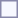<table style="border:1px solid #8888aa; background-color:#f7f8ff; padding:5px; font-size:95%; margin: 0px 12px 12px 0px;">
</table>
